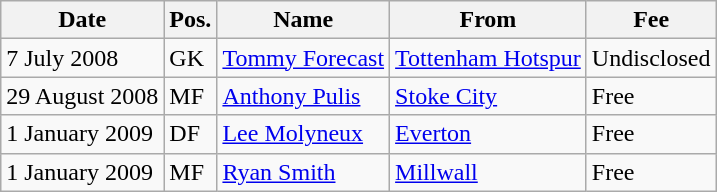<table class="wikitable">
<tr>
<th>Date</th>
<th>Pos.</th>
<th>Name</th>
<th>From</th>
<th>Fee</th>
</tr>
<tr>
<td>7 July 2008</td>
<td>GK</td>
<td> <a href='#'>Tommy Forecast</a></td>
<td> <a href='#'>Tottenham Hotspur</a></td>
<td>Undisclosed</td>
</tr>
<tr>
<td>29 August 2008</td>
<td>MF</td>
<td> <a href='#'>Anthony Pulis</a></td>
<td> <a href='#'>Stoke City</a></td>
<td>Free</td>
</tr>
<tr>
<td>1 January 2009</td>
<td>DF</td>
<td> <a href='#'>Lee Molyneux</a></td>
<td> <a href='#'>Everton</a></td>
<td>Free</td>
</tr>
<tr>
<td>1 January 2009</td>
<td>MF</td>
<td> <a href='#'>Ryan Smith</a></td>
<td> <a href='#'>Millwall</a></td>
<td>Free</td>
</tr>
</table>
